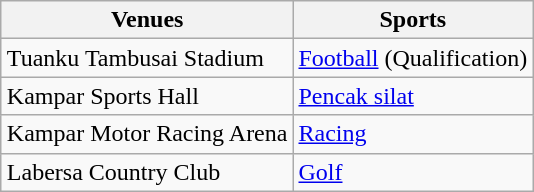<table class="wikitable" style="margin-left:auto;margin-right:auto">
<tr>
<th>Venues</th>
<th>Sports</th>
</tr>
<tr>
<td>Tuanku Tambusai Stadium</td>
<td><a href='#'>Football</a> (Qualification)</td>
</tr>
<tr>
<td>Kampar Sports Hall</td>
<td><a href='#'>Pencak silat</a></td>
</tr>
<tr>
<td>Kampar Motor Racing Arena</td>
<td><a href='#'>Racing</a></td>
</tr>
<tr>
<td>Labersa Country Club</td>
<td><a href='#'>Golf</a></td>
</tr>
</table>
